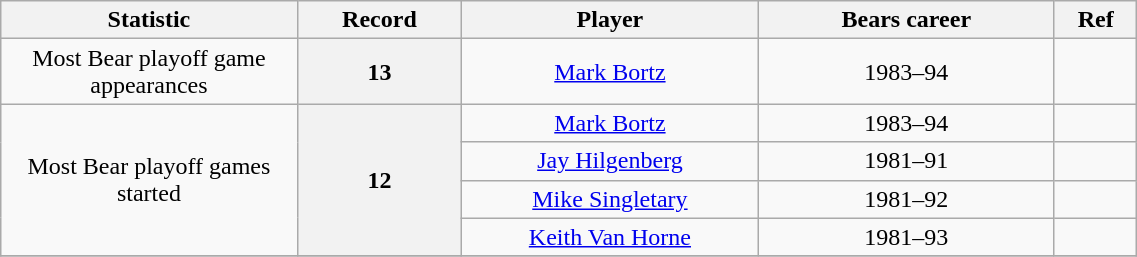<table class="sortable wikitable" style="text-align:center" width="60%">
<tr>
<th scope="col" width=18%>Statistic</th>
<th scope="col" width=10% class="unsortable">Record</th>
<th scope="col" width=18%>Player</th>
<th scope="col" width=18%>Bears career</th>
<th scope="col" width=5% class="unsortable">Ref</th>
</tr>
<tr>
<td>Most Bear playoff game appearances</td>
<th>13</th>
<td><a href='#'>Mark Bortz</a></td>
<td>1983–94</td>
<td></td>
</tr>
<tr>
<td rowSpan="4">Most Bear playoff games started</td>
<th rowSpan="4">12</th>
<td><a href='#'>Mark Bortz</a></td>
<td>1983–94</td>
<td></td>
</tr>
<tr>
<td><a href='#'>Jay Hilgenberg</a></td>
<td>1981–91</td>
<td></td>
</tr>
<tr>
<td><a href='#'>Mike Singletary</a></td>
<td>1981–92</td>
<td></td>
</tr>
<tr>
<td><a href='#'>Keith Van Horne</a></td>
<td>1981–93</td>
<td></td>
</tr>
<tr>
</tr>
</table>
